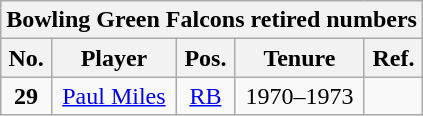<table class="wikitable" style="text-align:center">
<tr>
<th colspan=5 style =><strong>Bowling Green Falcons retired numbers</strong></th>
</tr>
<tr>
<th style = >No.</th>
<th style = >Player</th>
<th style = >Pos.</th>
<th style = >Tenure</th>
<th style = >Ref.</th>
</tr>
<tr>
<td><strong>29</strong></td>
<td><a href='#'>Paul Miles</a></td>
<td><a href='#'>RB</a></td>
<td>1970–1973</td>
<td></td>
</tr>
</table>
